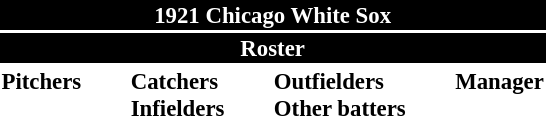<table class="toccolours" style="font-size: 95%;">
<tr>
<th colspan="10" style="background-color: black; color: white; text-align: center;">1921 Chicago White Sox</th>
</tr>
<tr>
<td colspan="10" style="background-color: black; color: white; text-align: center;"><strong>Roster</strong></td>
</tr>
<tr>
<td valign="top"><strong>Pitchers</strong><br>















</td>
<td width="25px"></td>
<td valign="top"><strong>Catchers</strong><br>


<strong>Infielders</strong>





</td>
<td width="25px"></td>
<td valign="top"><strong>Outfielders</strong><br>




<strong>Other batters</strong>


</td>
<td width="25px"></td>
<td valign="top"><strong>Manager</strong><br></td>
</tr>
</table>
